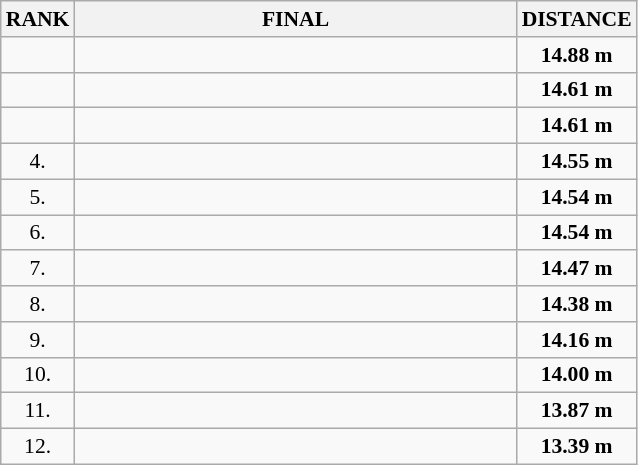<table class="wikitable" style="border-collapse: collapse; font-size: 90%;">
<tr>
<th>RANK</th>
<th style="width: 20em">FINAL</th>
<th style="width: 5em">DISTANCE</th>
</tr>
<tr>
<td align="center"></td>
<td></td>
<td align="center"><strong>14.88 m</strong></td>
</tr>
<tr>
<td align="center"></td>
<td></td>
<td align="center"><strong>14.61 m</strong></td>
</tr>
<tr>
<td align="center"></td>
<td></td>
<td align="center"><strong>14.61 m</strong></td>
</tr>
<tr>
<td align="center">4.</td>
<td></td>
<td align="center"><strong>14.55 m</strong></td>
</tr>
<tr>
<td align="center">5.</td>
<td></td>
<td align="center"><strong>14.54 m</strong></td>
</tr>
<tr>
<td align="center">6.</td>
<td></td>
<td align="center"><strong>14.54 m</strong></td>
</tr>
<tr>
<td align="center">7.</td>
<td></td>
<td align="center"><strong>14.47 m</strong></td>
</tr>
<tr>
<td align="center">8.</td>
<td></td>
<td align="center"><strong>14.38 m</strong></td>
</tr>
<tr>
<td align="center">9.</td>
<td></td>
<td align="center"><strong>14.16 m</strong></td>
</tr>
<tr>
<td align="center">10.</td>
<td></td>
<td align="center"><strong>14.00 m</strong></td>
</tr>
<tr>
<td align="center">11.</td>
<td></td>
<td align="center"><strong>13.87 m</strong></td>
</tr>
<tr>
<td align="center">12.</td>
<td></td>
<td align="center"><strong>13.39 m</strong></td>
</tr>
</table>
